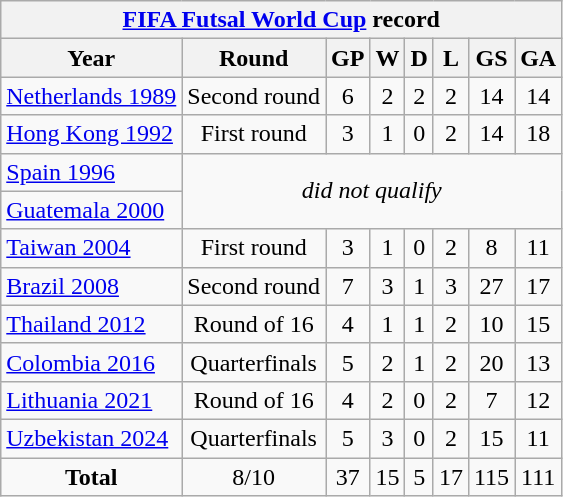<table class="wikitable" style="text-align: center;">
<tr>
<th colspan=8><a href='#'>FIFA Futsal World Cup</a> record</th>
</tr>
<tr>
<th>Year</th>
<th>Round</th>
<th>GP</th>
<th>W</th>
<th>D</th>
<th>L</th>
<th>GS</th>
<th>GA</th>
</tr>
<tr>
<td align=left> <a href='#'>Netherlands 1989</a></td>
<td>Second round</td>
<td>6</td>
<td>2</td>
<td>2</td>
<td>2</td>
<td>14</td>
<td>14</td>
</tr>
<tr>
<td align=left> <a href='#'>Hong Kong 1992</a></td>
<td>First round</td>
<td>3</td>
<td>1</td>
<td>0</td>
<td>2</td>
<td>14</td>
<td>18</td>
</tr>
<tr>
<td align=left> <a href='#'>Spain 1996</a></td>
<td rowspan="2" colspan="7"><em>did not qualify</em></td>
</tr>
<tr>
<td align=left> <a href='#'>Guatemala 2000</a></td>
</tr>
<tr>
<td align=left> <a href='#'>Taiwan 2004</a></td>
<td>First round</td>
<td>3</td>
<td>1</td>
<td>0</td>
<td>2</td>
<td>8</td>
<td>11</td>
</tr>
<tr>
<td align=left> <a href='#'>Brazil 2008</a></td>
<td>Second round</td>
<td>7</td>
<td>3</td>
<td>1</td>
<td>3</td>
<td>27</td>
<td>17</td>
</tr>
<tr>
<td align=left> <a href='#'>Thailand 2012</a></td>
<td>Round of 16</td>
<td>4</td>
<td>1</td>
<td>1</td>
<td>2</td>
<td>10</td>
<td>15</td>
</tr>
<tr>
<td align=left> <a href='#'>Colombia 2016</a></td>
<td>Quarterfinals</td>
<td>5</td>
<td>2</td>
<td>1</td>
<td>2</td>
<td>20</td>
<td>13</td>
</tr>
<tr>
<td align=left> <a href='#'>Lithuania 2021</a></td>
<td>Round of 16</td>
<td>4</td>
<td>2</td>
<td>0</td>
<td>2</td>
<td>7</td>
<td>12</td>
</tr>
<tr>
<td align=left> <a href='#'>Uzbekistan 2024</a></td>
<td>Quarterfinals</td>
<td>5</td>
<td>3</td>
<td>0</td>
<td>2</td>
<td>15</td>
<td>11</td>
</tr>
<tr>
<td><strong>Total</strong></td>
<td>8/10</td>
<td>37</td>
<td>15</td>
<td>5</td>
<td>17</td>
<td>115</td>
<td>111</td>
</tr>
</table>
